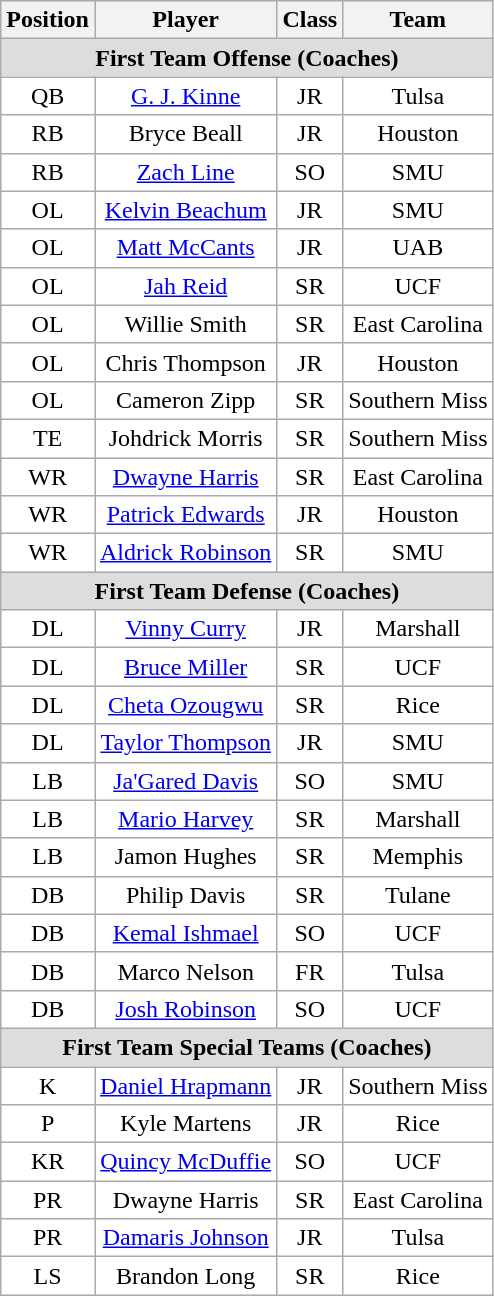<table class="wikitable sortable">
<tr>
<th>Position</th>
<th>Player</th>
<th>Class</th>
<th>Team</th>
</tr>
<tr>
<td colspan="4" style="text-align:center; background:#ddd;"><strong>First Team Offense (Coaches)</strong></td>
</tr>
<tr style="text-align:center;">
<td style="background:white">QB</td>
<td style="background:white"><a href='#'>G. J. Kinne</a></td>
<td style="background:white">JR</td>
<td style="background:white">Tulsa</td>
</tr>
<tr style="text-align:center;">
<td style="background:white">RB</td>
<td style="background:white">Bryce Beall</td>
<td style="background:white">JR</td>
<td style="background:white">Houston</td>
</tr>
<tr style="text-align:center;">
<td style="background:white">RB</td>
<td style="background:white"><a href='#'>Zach Line</a></td>
<td style="background:white">SO</td>
<td style="background:white">SMU</td>
</tr>
<tr style="text-align:center;">
<td style="background:white">OL</td>
<td style="background:white"><a href='#'>Kelvin Beachum</a></td>
<td style="background:white">JR</td>
<td style="background:white">SMU</td>
</tr>
<tr style="text-align:center;">
<td style="background:white">OL</td>
<td style="background:white"><a href='#'>Matt McCants</a></td>
<td style="background:white">JR</td>
<td style="background:white">UAB</td>
</tr>
<tr style="text-align:center;">
<td style="background:white">OL</td>
<td style="background:white"><a href='#'>Jah Reid</a></td>
<td style="background:white">SR</td>
<td style="background:white">UCF</td>
</tr>
<tr style="text-align:center;">
<td style="background:white">OL</td>
<td style="background:white">Willie Smith</td>
<td style="background:white">SR</td>
<td style="background:white">East Carolina</td>
</tr>
<tr style="text-align:center;">
<td style="background:white">OL</td>
<td style="background:white">Chris Thompson</td>
<td style="background:white">JR</td>
<td style="background:white">Houston</td>
</tr>
<tr style="text-align:center;">
<td style="background:white">OL</td>
<td style="background:white">Cameron Zipp</td>
<td style="background:white">SR</td>
<td style="background:white">Southern Miss</td>
</tr>
<tr style="text-align:center;">
<td style="background:white">TE</td>
<td style="background:white">Johdrick Morris</td>
<td style="background:white">SR</td>
<td style="background:white">Southern Miss</td>
</tr>
<tr style="text-align:center;">
<td style="background:white">WR</td>
<td style="background:white"><a href='#'>Dwayne Harris</a></td>
<td style="background:white">SR</td>
<td style="background:white">East Carolina</td>
</tr>
<tr style="text-align:center;">
<td style="background:white">WR</td>
<td style="background:white"><a href='#'>Patrick Edwards</a></td>
<td style="background:white">JR</td>
<td style="background:white">Houston</td>
</tr>
<tr style="text-align:center;">
<td style="background:white">WR</td>
<td style="background:white"><a href='#'>Aldrick Robinson</a></td>
<td style="background:white">SR</td>
<td style="background:white">SMU</td>
</tr>
<tr>
<td colspan="4" style="text-align:center; background:#ddd;"><strong>First Team Defense (Coaches)</strong></td>
</tr>
<tr style="text-align:center;">
<td style="background:white">DL</td>
<td style="background:white"><a href='#'>Vinny Curry</a></td>
<td style="background:white">JR</td>
<td style="background:white">Marshall</td>
</tr>
<tr style="text-align:center;">
<td style="background:white">DL</td>
<td style="background:white"><a href='#'>Bruce Miller</a></td>
<td style="background:white">SR</td>
<td style="background:white">UCF</td>
</tr>
<tr style="text-align:center;">
<td style="background:white">DL</td>
<td style="background:white"><a href='#'>Cheta Ozougwu</a></td>
<td style="background:white">SR</td>
<td style="background:white">Rice</td>
</tr>
<tr style="text-align:center;">
<td style="background:white">DL</td>
<td style="background:white"><a href='#'>Taylor Thompson</a></td>
<td style="background:white">JR</td>
<td style="background:white">SMU</td>
</tr>
<tr style="text-align:center;">
<td style="background:white">LB</td>
<td style="background:white"><a href='#'>Ja'Gared Davis</a></td>
<td style="background:white">SO</td>
<td style="background:white">SMU</td>
</tr>
<tr style="text-align:center;">
<td style="background:white">LB</td>
<td style="background:white"><a href='#'>Mario Harvey</a></td>
<td style="background:white">SR</td>
<td style="background:white">Marshall</td>
</tr>
<tr style="text-align:center;">
<td style="background:white">LB</td>
<td style="background:white">Jamon Hughes</td>
<td style="background:white">SR</td>
<td style="background:white">Memphis</td>
</tr>
<tr style="text-align:center;">
<td style="background:white">DB</td>
<td style="background:white">Philip Davis</td>
<td style="background:white">SR</td>
<td style="background:white">Tulane</td>
</tr>
<tr style="text-align:center;">
<td style="background:white">DB</td>
<td style="background:white"><a href='#'>Kemal Ishmael</a></td>
<td style="background:white">SO</td>
<td style="background:white">UCF</td>
</tr>
<tr style="text-align:center;">
<td style="background:white">DB</td>
<td style="background:white">Marco Nelson</td>
<td style="background:white">FR</td>
<td style="background:white">Tulsa</td>
</tr>
<tr style="text-align:center;">
<td style="background:white">DB</td>
<td style="background:white"><a href='#'>Josh Robinson</a></td>
<td style="background:white">SO</td>
<td style="background:white">UCF</td>
</tr>
<tr>
<td colspan="4" style="text-align:center; background:#ddd;"><strong>First Team Special Teams (Coaches)</strong></td>
</tr>
<tr style="text-align:center;">
<td style="background:white">K</td>
<td style="background:white"><a href='#'>Daniel Hrapmann</a></td>
<td style="background:white">JR</td>
<td style="background:white">Southern Miss</td>
</tr>
<tr style="text-align:center;">
<td style="background:white">P</td>
<td style="background:white">Kyle Martens</td>
<td style="background:white">JR</td>
<td style="background:white">Rice</td>
</tr>
<tr style="text-align:center;">
<td style="background:white">KR</td>
<td style="background:white"><a href='#'>Quincy McDuffie</a></td>
<td style="background:white">SO</td>
<td style="background:white">UCF</td>
</tr>
<tr style="text-align:center;">
<td style="background:white">PR</td>
<td style="background:white">Dwayne Harris</td>
<td style="background:white">SR</td>
<td style="background:white">East Carolina</td>
</tr>
<tr style="text-align:center;">
<td style="background:white">PR</td>
<td style="background:white"><a href='#'>Damaris Johnson</a></td>
<td style="background:white">JR</td>
<td style="background:white">Tulsa</td>
</tr>
<tr style="text-align:center;">
<td style="background:white">LS</td>
<td style="background:white">Brandon Long</td>
<td style="background:white">SR</td>
<td style="background:white">Rice</td>
</tr>
</table>
